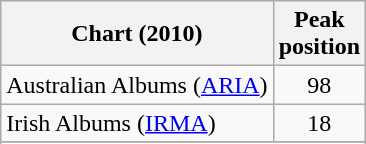<table class="wikitable sortable">
<tr>
<th>Chart (2010)</th>
<th>Peak<br>position</th>
</tr>
<tr>
<td>Australian Albums (<a href='#'>ARIA</a>)</td>
<td style="text-align:center;">98</td>
</tr>
<tr>
<td>Irish Albums (<a href='#'>IRMA</a>)</td>
<td style="text-align:center">18</td>
</tr>
<tr>
</tr>
<tr>
</tr>
</table>
